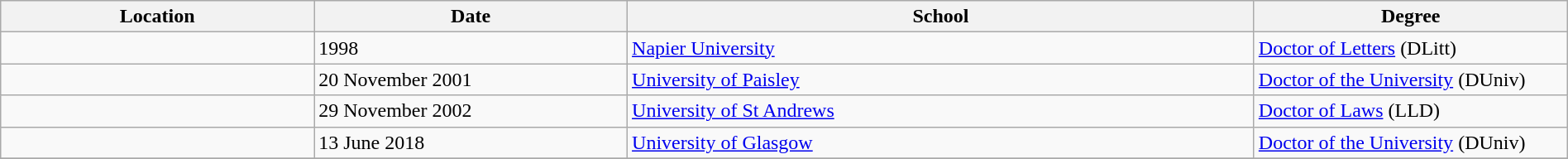<table class="wikitable" style="width:100%;">
<tr>
<th style="width:20%;">Location</th>
<th style="width:20%;">Date</th>
<th style="width:40%;">School</th>
<th style="width:20%;">Degree</th>
</tr>
<tr>
<td></td>
<td>1998</td>
<td><a href='#'>Napier University</a></td>
<td><a href='#'>Doctor of Letters</a> (DLitt)</td>
</tr>
<tr>
<td></td>
<td>20 November 2001</td>
<td><a href='#'>University of Paisley</a></td>
<td><a href='#'>Doctor of the University</a> (DUniv)</td>
</tr>
<tr>
<td></td>
<td>29 November 2002</td>
<td><a href='#'>University of St Andrews</a></td>
<td><a href='#'>Doctor of Laws</a> (LLD)</td>
</tr>
<tr>
<td></td>
<td>13 June 2018</td>
<td><a href='#'>University of Glasgow</a></td>
<td><a href='#'>Doctor of the University</a> (DUniv)</td>
</tr>
<tr>
</tr>
</table>
